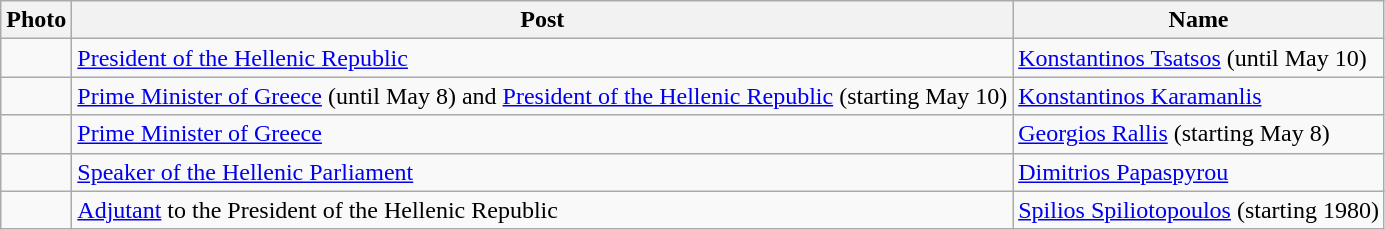<table class=wikitable>
<tr>
<th>Photo</th>
<th>Post</th>
<th>Name</th>
</tr>
<tr>
<td></td>
<td><a href='#'>President of the Hellenic Republic</a></td>
<td><a href='#'>Konstantinos Tsatsos</a> (until May 10)</td>
</tr>
<tr>
<td></td>
<td><a href='#'>Prime Minister of Greece</a> (until May 8) and <a href='#'>President of the Hellenic Republic</a> (starting May 10)</td>
<td><a href='#'>Konstantinos Karamanlis</a></td>
</tr>
<tr>
<td></td>
<td><a href='#'>Prime Minister of Greece</a></td>
<td><a href='#'>Georgios Rallis</a> (starting May 8)</td>
</tr>
<tr>
<td></td>
<td><a href='#'>Speaker of the Hellenic Parliament</a></td>
<td><a href='#'>Dimitrios Papaspyrou</a></td>
</tr>
<tr>
<td></td>
<td><a href='#'>Adjutant</a> to the President of the Hellenic Republic</td>
<td><a href='#'>Spilios Spiliotopoulos</a> (starting 1980)</td>
</tr>
</table>
